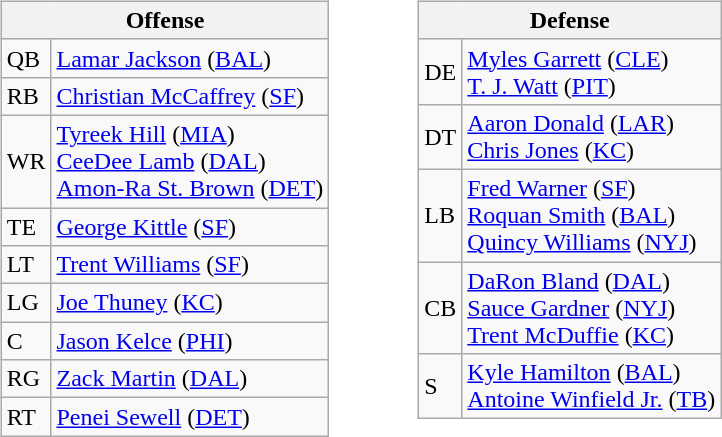<table border=0>
<tr valign="top">
<td><br><table class="wikitable">
<tr>
<th colspan="2">Offense</th>
</tr>
<tr>
<td>QB</td>
<td><a href='#'>Lamar Jackson</a> (<a href='#'>BAL</a>)</td>
</tr>
<tr>
<td>RB</td>
<td><a href='#'>Christian McCaffrey</a> (<a href='#'>SF</a>)</td>
</tr>
<tr>
<td>WR</td>
<td><a href='#'>Tyreek Hill</a> (<a href='#'>MIA</a>)<br><a href='#'>CeeDee Lamb</a> (<a href='#'>DAL</a>)<br><a href='#'>Amon-Ra St. Brown</a> (<a href='#'>DET</a>)</td>
</tr>
<tr>
<td>TE</td>
<td><a href='#'>George Kittle</a> (<a href='#'>SF</a>)</td>
</tr>
<tr>
<td>LT</td>
<td><a href='#'>Trent Williams</a> (<a href='#'>SF</a>)</td>
</tr>
<tr>
<td>LG</td>
<td><a href='#'>Joe Thuney</a> (<a href='#'>KC</a>)</td>
</tr>
<tr>
<td>C</td>
<td><a href='#'>Jason Kelce</a> (<a href='#'>PHI</a>)</td>
</tr>
<tr>
<td>RG</td>
<td><a href='#'>Zack Martin</a> (<a href='#'>DAL</a>)</td>
</tr>
<tr>
<td>RT</td>
<td><a href='#'>Penei Sewell</a> (<a href='#'>DET</a>)</td>
</tr>
</table>
</td>
<td style="padding-left:40px;"><br><table class="wikitable">
<tr>
<th colspan="2">Defense</th>
</tr>
<tr>
<td>DE</td>
<td><a href='#'>Myles Garrett</a> (<a href='#'>CLE</a>)<br><a href='#'>T. J. Watt</a> (<a href='#'>PIT</a>)</td>
</tr>
<tr>
<td>DT</td>
<td><a href='#'>Aaron Donald</a> (<a href='#'>LAR</a>)<br><a href='#'>Chris Jones</a> (<a href='#'>KC</a>)</td>
</tr>
<tr>
<td>LB</td>
<td><a href='#'>Fred Warner</a> (<a href='#'>SF</a>)<br><a href='#'>Roquan Smith</a> (<a href='#'>BAL</a>)<br><a href='#'>Quincy Williams</a> (<a href='#'>NYJ</a>)</td>
</tr>
<tr>
<td>CB</td>
<td><a href='#'>DaRon Bland</a> (<a href='#'>DAL</a>)<br><a href='#'>Sauce Gardner</a> (<a href='#'>NYJ</a>)<br><a href='#'>Trent McDuffie</a> (<a href='#'>KC</a>)</td>
</tr>
<tr>
<td>S</td>
<td><a href='#'>Kyle Hamilton</a> (<a href='#'>BAL</a>)<br><a href='#'>Antoine Winfield Jr.</a> (<a href='#'>TB</a>)</td>
</tr>
</table>
</td>
</tr>
</table>
